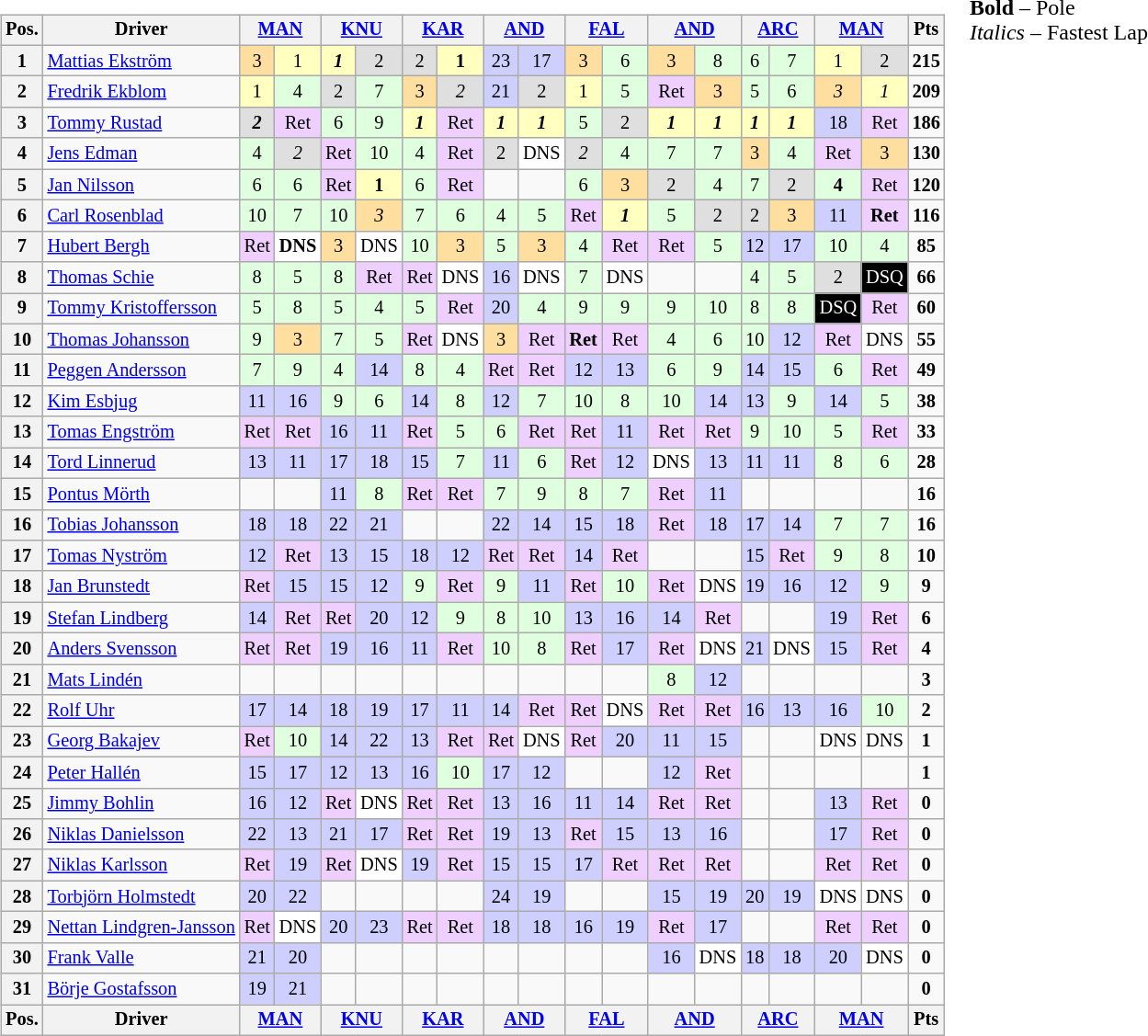<table>
<tr>
<td><br><table class="wikitable" style="font-size:85%; text-align:center">
<tr valign="top">
<th valign="middle">Pos.</th>
<th valign="middle">Driver</th>
<th colspan="2"><a href='#'>MAN</a><br></th>
<th colspan="2"><a href='#'>KNU</a><br></th>
<th colspan="2"><a href='#'>KAR</a><br></th>
<th colspan="2"><a href='#'>AND</a><br></th>
<th colspan="2"><a href='#'>FAL</a><br></th>
<th colspan="2"><a href='#'>AND</a><br></th>
<th colspan="2"><a href='#'>ARC</a><br></th>
<th colspan="2"><a href='#'>MAN</a><br></th>
<th valign="middle">Pts</th>
</tr>
<tr>
<th>1</th>
<td align="left"> <a href='#'>Mattias Ekström</a></td>
<td style="background:#FFDF9F;">3</td>
<td style="background:#FFFFBF;">1</td>
<td style="background:#FFFFBF;"><strong><em>1</em></strong></td>
<td style="background:#DFDFDF;">2</td>
<td style="background:#DFDFDF;">2</td>
<td style="background:#FFFFBF;"><strong>1</strong></td>
<td style="background:#CFCFFF;">23</td>
<td style="background:#CFCFFF;">17</td>
<td style="background:#FFDF9F;">3</td>
<td style="background:#DFFFDF;">6</td>
<td style="background:#FFDF9F;">3</td>
<td style="background:#DFFFDF;">8</td>
<td style="background:#DFFFDF;">6</td>
<td style="background:#DFFFDF;">7</td>
<td style="background:#FFFFBF;">1</td>
<td style="background:#DFDFDF;">2</td>
<td><strong>215</strong></td>
</tr>
<tr>
<th>2</th>
<td align="left"> <a href='#'>Fredrik Ekblom</a></td>
<td style="background:#FFFFBF;">1</td>
<td style="background:#DFFFDF;">4</td>
<td style="background:#DFDFDF;">2</td>
<td style="background:#DFFFDF;">7</td>
<td style="background:#FFDF9F;">3</td>
<td style="background:#DFDFDF;"><em>2</em></td>
<td style="background:#CFCFFF;">21</td>
<td style="background:#DFDFDF;">2</td>
<td style="background:#FFFFBF;">1</td>
<td style="background:#DFFFDF;">5</td>
<td style="background:#EFCFFF;">Ret</td>
<td style="background:#FFDF9F;">3</td>
<td style="background:#DFFFDF;">5</td>
<td style="background:#DFFFDF;">6</td>
<td style="background:#FFDF9F;"><em>3</em></td>
<td style="background:#FFFFBF;"><em>1</em></td>
<td><strong>209</strong></td>
</tr>
<tr>
<th>3</th>
<td align="left"> <a href='#'>Tommy Rustad</a></td>
<td style="background:#DFDFDF;"><strong><em>2</em></strong></td>
<td style="background:#EFCFFF;">Ret</td>
<td style="background:#DFFFDF;">6</td>
<td style="background:#DFFFDF;">9</td>
<td style="background:#FFFFBF;"><strong><em>1</em></strong></td>
<td style="background:#EFCFFF;">Ret</td>
<td style="background:#FFFFBF;"><strong><em>1</em></strong></td>
<td style="background:#FFFFBF;"><strong><em>1</em></strong></td>
<td style="background:#DFFFDF;">5</td>
<td style="background:#DFDFDF;">2</td>
<td style="background:#FFFFBF;"><strong><em>1</em></strong></td>
<td style="background:#FFFFBF;"><strong><em>1</em></strong></td>
<td style="background:#FFFFBF;"><strong><em>1</em></strong></td>
<td style="background:#FFFFBF;"><strong><em>1</em></strong></td>
<td style="background:#CFCFFF;">18</td>
<td style="background:#EFCFFF;">Ret</td>
<td><strong>186</strong></td>
</tr>
<tr>
<th>4</th>
<td align="left"> <a href='#'>Jens Edman</a></td>
<td style="background:#DFFFDF;">4</td>
<td style="background:#DFDFDF;"><em>2</em></td>
<td style="background:#EFCFFF;">Ret</td>
<td style="background:#DFFFDF;">10</td>
<td style="background:#DFFFDF;">4</td>
<td style="background:#EFCFFF;">Ret</td>
<td style="background:#DFDFDF;">2</td>
<td style="background:#FFFFFF;">DNS</td>
<td style="background:#DFDFDF;"><em>2</em></td>
<td style="background:#DFFFDF;">4</td>
<td style="background:#DFFFDF;">7</td>
<td style="background:#DFFFDF;">7</td>
<td style="background:#FFDF9F;">3</td>
<td style="background:#DFFFDF;">4</td>
<td style="background:#EFCFFF;">Ret</td>
<td style="background:#FFDF9F;">3</td>
<td><strong>130</strong></td>
</tr>
<tr>
<th>5</th>
<td align="left"> <a href='#'>Jan Nilsson</a></td>
<td style="background:#DFFFDF;">6</td>
<td style="background:#DFFFDF;">6</td>
<td style="background:#EFCFFF;">Ret</td>
<td style="background:#FFFFBF;"><strong>1</strong></td>
<td style="background:#DFFFDF;">6</td>
<td style="background:#EFCFFF;">Ret</td>
<td></td>
<td></td>
<td style="background:#DFFFDF;">6</td>
<td style="background:#FFDF9F;">3</td>
<td style="background:#DFDFDF;">2</td>
<td style="background:#DFFFDF;">4</td>
<td style="background:#DFFFDF;">7</td>
<td style="background:#DFDFDF;">2</td>
<td style="background:#DFFFDF;"><strong>4</strong></td>
<td style="background:#EFCFFF;">Ret</td>
<td><strong>120</strong></td>
</tr>
<tr>
<th>6</th>
<td align="left"> <a href='#'>Carl Rosenblad</a></td>
<td style="background:#DFFFDF;">10</td>
<td style="background:#DFFFDF;">7</td>
<td style="background:#DFFFDF;">10</td>
<td style="background:#FFDF9F;"><em>3</em></td>
<td style="background:#DFFFDF;">7</td>
<td style="background:#DFFFDF;">6</td>
<td style="background:#DFFFDF;">4</td>
<td style="background:#DFFFDF;">5</td>
<td style="background:#EFCFFF;">Ret</td>
<td style="background:#FFFFBF;"><strong><em>1</em></strong></td>
<td style="background:#DFFFDF;">5</td>
<td style="background:#DFDFDF;">2</td>
<td style="background:#DFDFDF;">2</td>
<td style="background:#FFDF9F;">3</td>
<td style="background:#CFCFFF;">11</td>
<td style="background:#EFCFFF;"><strong>Ret</strong></td>
<td><strong>116</strong></td>
</tr>
<tr>
<th>7</th>
<td align="left"> <a href='#'>Hubert Bergh</a></td>
<td style="background:#EFCFFF;">Ret</td>
<td style="background:#FFFFFF;"><strong>DNS</strong></td>
<td style="background:#FFDF9F;">3</td>
<td style="background:#FFFFFF;">DNS</td>
<td style="background:#DFFFDF;">10</td>
<td style="background:#FFDF9F;">3</td>
<td style="background:#DFFFDF;">5</td>
<td style="background:#FFDF9F;">3</td>
<td style="background:#DFFFDF;">4</td>
<td style="background:#EFCFFF;">Ret</td>
<td style="background:#EFCFFF;">Ret</td>
<td style="background:#DFFFDF;">5</td>
<td style="background:#CFCFFF;">12</td>
<td style="background:#CFCFFF;">17</td>
<td style="background:#DFFFDF;">10</td>
<td style="background:#DFFFDF;">4</td>
<td><strong>85</strong></td>
</tr>
<tr>
<th>8</th>
<td align="left"> <a href='#'>Thomas Schie</a></td>
<td style="background:#DFFFDF;">8</td>
<td style="background:#DFFFDF;">5</td>
<td style="background:#DFFFDF;">8</td>
<td style="background:#EFCFFF;">Ret</td>
<td style="background:#EFCFFF;">Ret</td>
<td style="background:#FFFFFF;">DNS</td>
<td style="background:#CFCFFF;">16</td>
<td style="background:#FFFFFF;">DNS</td>
<td style="background:#DFFFDF;">7</td>
<td style="background:#FFFFFF;">DNS</td>
<td></td>
<td></td>
<td style="background:#DFFFDF;">4</td>
<td style="background:#DFFFDF;">5</td>
<td style="background:#DFDFDF;">2</td>
<td style="background:#000000; color:white">DSQ</td>
<td><strong>66</strong></td>
</tr>
<tr>
<th>9</th>
<td align="left"> <a href='#'>Tommy Kristoffersson</a></td>
<td style="background:#DFFFDF;">5</td>
<td style="background:#DFFFDF;">8</td>
<td style="background:#DFFFDF;">5</td>
<td style="background:#DFFFDF;">4</td>
<td style="background:#DFFFDF;">5</td>
<td style="background:#EFCFFF;">Ret</td>
<td style="background:#CFCFFF;">20</td>
<td style="background:#DFFFDF;">4</td>
<td style="background:#DFFFDF;">9</td>
<td style="background:#DFFFDF;">9</td>
<td style="background:#DFFFDF;">9</td>
<td style="background:#DFFFDF;">10</td>
<td style="background:#DFFFDF;">8</td>
<td style="background:#DFFFDF;">8</td>
<td style="background:#000000; color:white">DSQ</td>
<td style="background:#EFCFFF;">Ret</td>
<td><strong>60</strong></td>
</tr>
<tr>
<th>10</th>
<td align="left"> <a href='#'>Thomas Johansson</a></td>
<td style="background:#DFFFDF;">9</td>
<td style="background:#FFDF9F;">3</td>
<td style="background:#DFFFDF;">7</td>
<td style="background:#DFFFDF;">5</td>
<td style="background:#EFCFFF;">Ret</td>
<td style="background:#FFFFFF;">DNS</td>
<td style="background:#FFDF9F;">3</td>
<td style="background:#EFCFFF;">Ret</td>
<td style="background:#EFCFFF;"><strong>Ret</strong></td>
<td style="background:#EFCFFF;">Ret</td>
<td style="background:#DFFFDF;">4</td>
<td style="background:#DFFFDF;">6</td>
<td style="background:#DFFFDF;">10</td>
<td style="background:#CFCFFF;">12</td>
<td style="background:#EFCFFF;">Ret</td>
<td style="background:#FFFFFF;">DNS</td>
<td><strong>55</strong></td>
</tr>
<tr>
<th>11</th>
<td align="left"> <a href='#'>Peggen Andersson</a></td>
<td style="background:#DFFFDF;">7</td>
<td style="background:#DFFFDF;">9</td>
<td style="background:#DFFFDF;">4</td>
<td style="background:#CFCFFF;">14</td>
<td style="background:#DFFFDF;">8</td>
<td style="background:#DFFFDF;">4</td>
<td style="background:#EFCFFF;">Ret</td>
<td style="background:#EFCFFF;">Ret</td>
<td style="background:#CFCFFF;">12</td>
<td style="background:#CFCFFF;">13</td>
<td style="background:#DFFFDF;">6</td>
<td style="background:#DFFFDF;">9</td>
<td style="background:#CFCFFF;">14</td>
<td style="background:#CFCFFF;">15</td>
<td style="background:#DFFFDF;">6</td>
<td style="background:#EFCFFF;">Ret</td>
<td><strong>49</strong></td>
</tr>
<tr>
<th>12</th>
<td align="left"> <a href='#'>Kim Esbjug</a></td>
<td style="background:#CFCFFF;">11</td>
<td style="background:#CFCFFF;">16</td>
<td style="background:#DFFFDF;">9</td>
<td style="background:#DFFFDF;">6</td>
<td style="background:#CFCFFF;">14</td>
<td style="background:#DFFFDF;">8</td>
<td style="background:#CFCFFF;">12</td>
<td style="background:#DFFFDF;">7</td>
<td style="background:#DFFFDF;">10</td>
<td style="background:#DFFFDF;">8</td>
<td style="background:#DFFFDF;">10</td>
<td style="background:#CFCFFF;">14</td>
<td style="background:#CFCFFF;">13</td>
<td style="background:#DFFFDF;">9</td>
<td style="background:#CFCFFF;">14</td>
<td style="background:#DFFFDF;">5</td>
<td><strong>38</strong></td>
</tr>
<tr>
<th>13</th>
<td align="left"> <a href='#'>Tomas Engström</a></td>
<td style="background:#EFCFFF;">Ret</td>
<td style="background:#EFCFFF;">Ret</td>
<td style="background:#CFCFFF;">16</td>
<td style="background:#CFCFFF;">11</td>
<td style="background:#EFCFFF;">Ret</td>
<td style="background:#DFFFDF;">5</td>
<td style="background:#DFFFDF;">6</td>
<td style="background:#EFCFFF;">Ret</td>
<td style="background:#EFCFFF;">Ret</td>
<td style="background:#CFCFFF;">11</td>
<td style="background:#EFCFFF;">Ret</td>
<td style="background:#EFCFFF;">Ret</td>
<td style="background:#DFFFDF;">9</td>
<td style="background:#DFFFDF;">10</td>
<td style="background:#DFFFDF;">5</td>
<td style="background:#EFCFFF;">Ret</td>
<td><strong>33</strong></td>
</tr>
<tr>
<th>14</th>
<td align="left"> <a href='#'>Tord Linnerud</a></td>
<td style="background:#CFCFFF;">13</td>
<td style="background:#CFCFFF;">11</td>
<td style="background:#CFCFFF;">17</td>
<td style="background:#CFCFFF;">18</td>
<td style="background:#CFCFFF;">15</td>
<td style="background:#DFFFDF;">7</td>
<td style="background:#CFCFFF;">11</td>
<td style="background:#DFFFDF;">6</td>
<td style="background:#EFCFFF;">Ret</td>
<td style="background:#CFCFFF;">12</td>
<td style="background:#FFFFFF;">DNS</td>
<td style="background:#CFCFFF;">13</td>
<td style="background:#CFCFFF;">11</td>
<td style="background:#CFCFFF;">11</td>
<td style="background:#DFFFDF;">8</td>
<td style="background:#DFFFDF;">6</td>
<td><strong>28</strong></td>
</tr>
<tr>
<th>15</th>
<td align="left"> <a href='#'>Pontus Mörth</a></td>
<td></td>
<td></td>
<td style="background:#CFCFFF;">11</td>
<td style="background:#DFFFDF;">8</td>
<td style="background:#EFCFFF;">Ret</td>
<td style="background:#EFCFFF;">Ret</td>
<td style="background:#DFFFDF;">7</td>
<td style="background:#DFFFDF;">9</td>
<td style="background:#DFFFDF;">8</td>
<td style="background:#DFFFDF;">7</td>
<td style="background:#EFCFFF;">Ret</td>
<td style="background:#CFCFFF;">11</td>
<td></td>
<td></td>
<td></td>
<td></td>
<td><strong>16</strong></td>
</tr>
<tr>
<th>16</th>
<td align="left"> <a href='#'>Tobias Johansson</a></td>
<td style="background:#CFCFFF;">18</td>
<td style="background:#CFCFFF;">18</td>
<td style="background:#CFCFFF;">22</td>
<td style="background:#CFCFFF;">21</td>
<td></td>
<td></td>
<td style="background:#CFCFFF;">22</td>
<td style="background:#CFCFFF;">14</td>
<td style="background:#CFCFFF;">15</td>
<td style="background:#CFCFFF;">18</td>
<td style="background:#EFCFFF;">Ret</td>
<td style="background:#CFCFFF;">18</td>
<td style="background:#CFCFFF;">17</td>
<td style="background:#CFCFFF;">14</td>
<td style="background:#DFFFDF;">7</td>
<td style="background:#DFFFDF;">7</td>
<td><strong>16</strong></td>
</tr>
<tr>
<th>17</th>
<td align="left"> <a href='#'>Tomas Nyström</a></td>
<td style="background:#CFCFFF;">12</td>
<td style="background:#EFCFFF;">Ret</td>
<td style="background:#CFCFFF;">13</td>
<td style="background:#CFCFFF;">15</td>
<td style="background:#CFCFFF;">18</td>
<td style="background:#CFCFFF;">12</td>
<td style="background:#EFCFFF;">Ret</td>
<td style="background:#EFCFFF;">Ret</td>
<td style="background:#CFCFFF;">14</td>
<td style="background:#EFCFFF;">Ret</td>
<td></td>
<td></td>
<td style="background:#CFCFFF;">15</td>
<td style="background:#EFCFFF;">Ret</td>
<td style="background:#DFFFDF;">9</td>
<td style="background:#DFFFDF;">8</td>
<td><strong>10</strong></td>
</tr>
<tr>
<th>18</th>
<td align="left"> <a href='#'>Jan Brunstedt</a></td>
<td style="background:#EFCFFF;">Ret</td>
<td style="background:#CFCFFF;">15</td>
<td style="background:#CFCFFF;">15</td>
<td style="background:#CFCFFF;">12</td>
<td style="background:#DFFFDF;">9</td>
<td style="background:#EFCFFF;">Ret</td>
<td style="background:#DFFFDF;">9</td>
<td style="background:#CFCFFF;">11</td>
<td style="background:#EFCFFF;">Ret</td>
<td style="background:#DFFFDF;">10</td>
<td style="background:#EFCFFF;">Ret</td>
<td style="background:#FFFFFF;">DNS</td>
<td style="background:#CFCFFF;">19</td>
<td style="background:#CFCFFF;">16</td>
<td style="background:#CFCFFF;">12</td>
<td style="background:#DFFFDF;">9</td>
<td><strong>9</strong></td>
</tr>
<tr>
<th>19</th>
<td align="left"> <a href='#'>Stefan Lindberg</a></td>
<td style="background:#CFCFFF;">14</td>
<td style="background:#EFCFFF;">Ret</td>
<td style="background:#EFCFFF;">Ret</td>
<td style="background:#CFCFFF;">20</td>
<td style="background:#CFCFFF;">12</td>
<td style="background:#DFFFDF;">9</td>
<td style="background:#DFFFDF;">8</td>
<td style="background:#DFFFDF;">10</td>
<td style="background:#CFCFFF;">13</td>
<td style="background:#CFCFFF;">16</td>
<td style="background:#CFCFFF;">14</td>
<td style="background:#EFCFFF;">Ret</td>
<td></td>
<td></td>
<td style="background:#CFCFFF;">19</td>
<td style="background:#EFCFFF;">Ret</td>
<td><strong>6</strong></td>
</tr>
<tr>
<th>20</th>
<td align="left"> <a href='#'>Anders Svensson</a></td>
<td style="background:#EFCFFF;">Ret</td>
<td style="background:#EFCFFF;">Ret</td>
<td style="background:#CFCFFF;">19</td>
<td style="background:#CFCFFF;">16</td>
<td style="background:#CFCFFF;">11</td>
<td style="background:#EFCFFF;">Ret</td>
<td style="background:#DFFFDF;">10</td>
<td style="background:#DFFFDF;">8</td>
<td style="background:#EFCFFF;">Ret</td>
<td style="background:#CFCFFF;">17</td>
<td style="background:#EFCFFF;">Ret</td>
<td style="background:#FFFFFF;">DNS</td>
<td style="background:#CFCFFF;">21</td>
<td style="background:#FFFFFF;">DNS</td>
<td style="background:#CFCFFF;">15</td>
<td style="background:#EFCFFF;">Ret</td>
<td><strong>4</strong></td>
</tr>
<tr>
<th>21</th>
<td align="left"> <a href='#'>Mats Lindén</a></td>
<td></td>
<td></td>
<td></td>
<td></td>
<td></td>
<td></td>
<td></td>
<td></td>
<td></td>
<td></td>
<td style="background:#DFFFDF;">8</td>
<td style="background:#CFCFFF;">12</td>
<td></td>
<td></td>
<td></td>
<td></td>
<td><strong>3</strong></td>
</tr>
<tr>
<th>22</th>
<td align="left"> <a href='#'>Rolf Uhr</a></td>
<td style="background:#CFCFFF;">17</td>
<td style="background:#CFCFFF;">14</td>
<td style="background:#CFCFFF;">18</td>
<td style="background:#CFCFFF;">19</td>
<td style="background:#CFCFFF;">17</td>
<td style="background:#CFCFFF;">11</td>
<td style="background:#CFCFFF;">14</td>
<td style="background:#EFCFFF;">Ret</td>
<td style="background:#EFCFFF;">Ret</td>
<td style="background:#FFFFFF;">DNS</td>
<td style="background:#EFCFFF;">Ret</td>
<td style="background:#EFCFFF;">Ret</td>
<td style="background:#CFCFFF;">16</td>
<td style="background:#CFCFFF;">13</td>
<td style="background:#CFCFFF;">16</td>
<td style="background:#DFFFDF;">10</td>
<td><strong>2</strong></td>
</tr>
<tr>
<th>23</th>
<td align="left"> <a href='#'>Georg Bakajev</a></td>
<td style="background:#EFCFFF;">Ret</td>
<td style="background:#DFFFDF;">10</td>
<td style="background:#CFCFFF;">14</td>
<td style="background:#CFCFFF;">22</td>
<td style="background:#CFCFFF;">13</td>
<td style="background:#EFCFFF;">Ret</td>
<td style="background:#EFCFFF;">Ret</td>
<td style="background:#FFFFFF;">DNS</td>
<td style="background:#EFCFFF;">Ret</td>
<td style="background:#CFCFFF;">20</td>
<td style="background:#CFCFFF;">11</td>
<td style="background:#CFCFFF;">15</td>
<td></td>
<td></td>
<td style="background:#FFFFFF;">DNS</td>
<td style="background:#FFFFFF;">DNS</td>
<td><strong>1</strong></td>
</tr>
<tr>
<th>24</th>
<td align="left"> <a href='#'>Peter Hallén</a></td>
<td style="background:#CFCFFF;">15</td>
<td style="background:#CFCFFF;">17</td>
<td style="background:#CFCFFF;">12</td>
<td style="background:#CFCFFF;">13</td>
<td style="background:#CFCFFF;">16</td>
<td style="background:#DFFFDF;">10</td>
<td style="background:#CFCFFF;">17</td>
<td style="background:#CFCFFF;">12</td>
<td></td>
<td></td>
<td style="background:#CFCFFF;">12</td>
<td style="background:#EFCFFF;">Ret</td>
<td></td>
<td></td>
<td></td>
<td></td>
<td><strong>1</strong></td>
</tr>
<tr>
<th>25</th>
<td align="left"> <a href='#'>Jimmy Bohlin</a></td>
<td style="background:#CFCFFF;">16</td>
<td style="background:#CFCFFF;">12</td>
<td style="background:#EFCFFF;">Ret</td>
<td style="background:#FFFFFF;">DNS</td>
<td style="background:#EFCFFF;">Ret</td>
<td style="background:#EFCFFF;">Ret</td>
<td style="background:#CFCFFF;">13</td>
<td style="background:#CFCFFF;">16</td>
<td style="background:#CFCFFF;">11</td>
<td style="background:#CFCFFF;">14</td>
<td style="background:#EFCFFF;">Ret</td>
<td style="background:#EFCFFF;">Ret</td>
<td></td>
<td></td>
<td style="background:#CFCFFF;">13</td>
<td style="background:#EFCFFF;">Ret</td>
<td><strong>0</strong></td>
</tr>
<tr>
<th>26</th>
<td align="left"> <a href='#'>Niklas Danielsson</a></td>
<td style="background:#CFCFFF;">22</td>
<td style="background:#CFCFFF;">13</td>
<td style="background:#CFCFFF;">21</td>
<td style="background:#CFCFFF;">17</td>
<td style="background:#EFCFFF;">Ret</td>
<td style="background:#EFCFFF;">Ret</td>
<td style="background:#CFCFFF;">19</td>
<td style="background:#CFCFFF;">13</td>
<td style="background:#EFCFFF;">Ret</td>
<td style="background:#CFCFFF;">15</td>
<td style="background:#CFCFFF;">13</td>
<td style="background:#CFCFFF;">16</td>
<td></td>
<td></td>
<td style="background:#CFCFFF;">17</td>
<td style="background:#EFCFFF;">Ret</td>
<td><strong>0</strong></td>
</tr>
<tr>
<th>27</th>
<td align="left"> <a href='#'>Niklas Karlsson</a></td>
<td style="background:#EFCFFF;">Ret</td>
<td style="background:#CFCFFF;">19</td>
<td style="background:#EFCFFF;">Ret</td>
<td style="background:#FFFFFF;">DNS</td>
<td style="background:#CFCFFF;">19</td>
<td style="background:#EFCFFF;">Ret</td>
<td style="background:#CFCFFF;">15</td>
<td style="background:#CFCFFF;">15</td>
<td style="background:#CFCFFF;">17</td>
<td style="background:#EFCFFF;">Ret</td>
<td style="background:#EFCFFF;">Ret</td>
<td style="background:#EFCFFF;">Ret</td>
<td></td>
<td></td>
<td style="background:#EFCFFF;">Ret</td>
<td style="background:#EFCFFF;">Ret</td>
<td><strong>0</strong></td>
</tr>
<tr>
<th>28</th>
<td align="left"> <a href='#'>Torbjörn Holmstedt</a></td>
<td style="background:#CFCFFF;">20</td>
<td style="background:#CFCFFF;">22</td>
<td></td>
<td></td>
<td></td>
<td></td>
<td style="background:#CFCFFF;">24</td>
<td style="background:#CFCFFF;">19</td>
<td></td>
<td></td>
<td style="background:#CFCFFF;">15</td>
<td style="background:#CFCFFF;">19</td>
<td style="background:#CFCFFF;">20</td>
<td style="background:#CFCFFF;">19</td>
<td style="background:#FFFFFF;">DNS</td>
<td style="background:#FFFFFF;">DNS</td>
<td><strong>0</strong></td>
</tr>
<tr>
<th>29</th>
<td align="left"> <a href='#'>Nettan Lindgren-Jansson</a></td>
<td style="background:#EFCFFF;">Ret</td>
<td style="background:#FFFFFF;">DNS</td>
<td style="background:#CFCFFF;">20</td>
<td style="background:#CFCFFF;">23</td>
<td style="background:#EFCFFF;">Ret</td>
<td style="background:#EFCFFF;">Ret</td>
<td style="background:#CFCFFF;">18</td>
<td style="background:#CFCFFF;">18</td>
<td style="background:#CFCFFF;">16</td>
<td style="background:#CFCFFF;">19</td>
<td style="background:#EFCFFF;">Ret</td>
<td style="background:#CFCFFF;">17</td>
<td></td>
<td></td>
<td style="background:#EFCFFF;">Ret</td>
<td style="background:#EFCFFF;">Ret</td>
<td><strong>0</strong></td>
</tr>
<tr>
<th>30</th>
<td align="left"> <a href='#'>Frank Valle</a></td>
<td style="background:#CFCFFF;">21</td>
<td style="background:#CFCFFF;">20</td>
<td></td>
<td></td>
<td></td>
<td></td>
<td></td>
<td></td>
<td></td>
<td></td>
<td style="background:#CFCFFF;">16</td>
<td style="background:#FFFFFF;">DNS</td>
<td style="background:#CFCFFF;">18</td>
<td style="background:#CFCFFF;">18</td>
<td style="background:#CFCFFF;">20</td>
<td style="background:#FFFFFF;">DNS</td>
<td><strong>0</strong></td>
</tr>
<tr>
<th>31</th>
<td align="left"> <a href='#'>Börje Gostafsson</a></td>
<td style="background:#CFCFFF;">19</td>
<td style="background:#CFCFFF;">21</td>
<td></td>
<td></td>
<td></td>
<td></td>
<td></td>
<td></td>
<td></td>
<td></td>
<td></td>
<td></td>
<td></td>
<td></td>
<td></td>
<td></td>
<td><strong>0</strong></td>
</tr>
<tr>
<th valign="middle">Pos.</th>
<th valign="middle">Driver</th>
<th colspan="2"><a href='#'>MAN</a><br></th>
<th colspan="2"><a href='#'>KNU</a><br></th>
<th colspan="2"><a href='#'>KAR</a><br></th>
<th colspan="2"><a href='#'>AND</a><br></th>
<th colspan="2"><a href='#'>FAL</a><br></th>
<th colspan="2"><a href='#'>AND</a><br></th>
<th colspan="2"><a href='#'>ARC</a><br></th>
<th colspan="2"><a href='#'>MAN</a><br></th>
<th valign="middle">Pts</th>
</tr>
</table>
</td>
<td valign="top"><br>
<span><strong>Bold</strong> – Pole<br>
<em>Italics</em> – Fastest Lap</span></td>
</tr>
</table>
